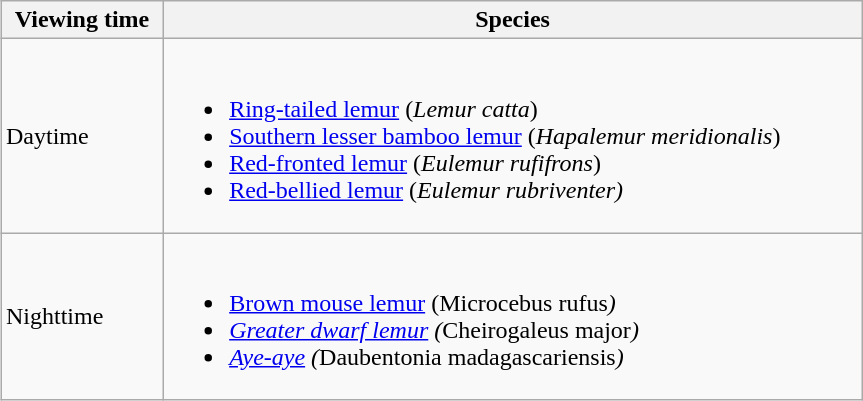<table class="wikitable" style="margin: 1em auto 1em auto" border="1" width="575pt">
<tr>
<th>Viewing time</th>
<th>Species</th>
</tr>
<tr>
<td>Daytime</td>
<td><br><ul><li><a href='#'>Ring-tailed lemur</a> (<em>Lemur catta</em>)</li><li><a href='#'>Southern lesser bamboo lemur</a> (<em>Hapalemur meridionalis</em>)</li><li><a href='#'>Red-fronted lemur</a> (<em>Eulemur rufifrons</em>)</li><li><a href='#'>Red-bellied lemur</a> (<em>Eulemur rubriventer)</li></ul></td>
</tr>
<tr>
<td>Nighttime</td>
<td><br><ul><li><a href='#'>Brown mouse lemur</a> (</em>Microcebus rufus<em>)</li><li><a href='#'>Greater dwarf lemur</a> (</em>Cheirogaleus major<em>)</li><li><a href='#'>Aye-aye</a> (</em>Daubentonia madagascariensis<em>)</li></ul></td>
</tr>
</table>
